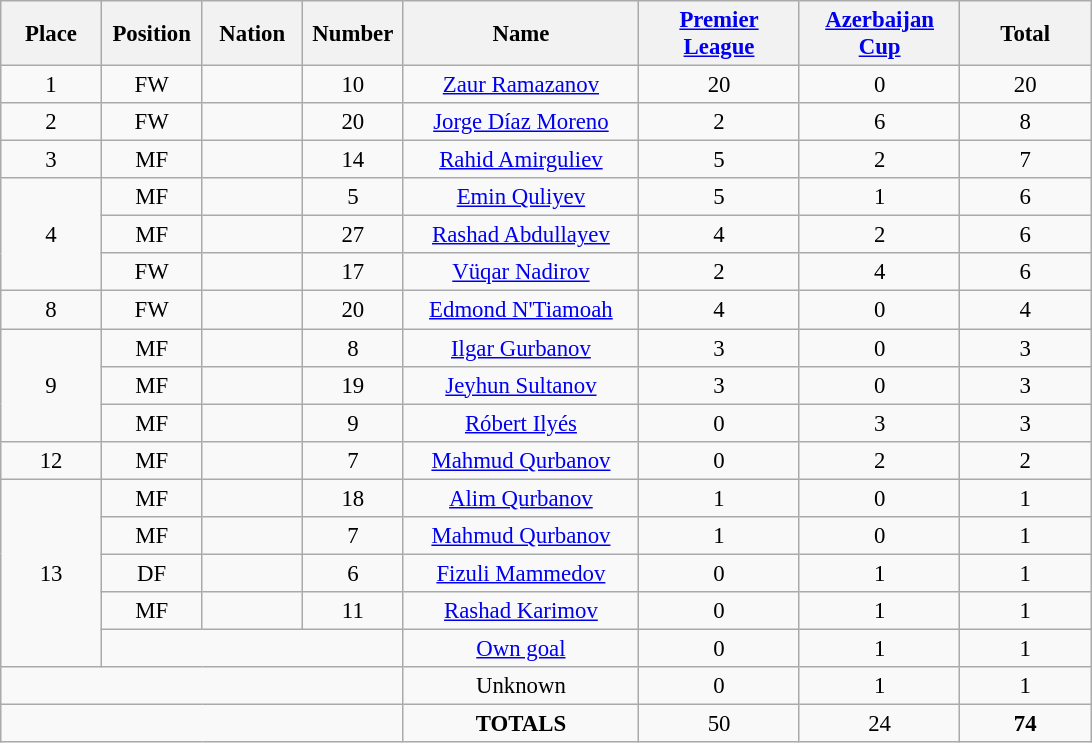<table class="wikitable" style="font-size: 95%; text-align: center;">
<tr>
<th width=60>Place</th>
<th width=60>Position</th>
<th width=60>Nation</th>
<th width=60>Number</th>
<th width=150>Name</th>
<th width=100><a href='#'>Premier League</a></th>
<th width=100><a href='#'>Azerbaijan Cup</a></th>
<th width=80>Total</th>
</tr>
<tr>
<td>1</td>
<td>FW</td>
<td></td>
<td>10</td>
<td><a href='#'>Zaur Ramazanov</a></td>
<td>20</td>
<td>0</td>
<td>20</td>
</tr>
<tr>
<td>2</td>
<td>FW</td>
<td></td>
<td>20</td>
<td><a href='#'>Jorge Díaz Moreno</a></td>
<td>2</td>
<td>6</td>
<td>8</td>
</tr>
<tr>
<td>3</td>
<td>MF</td>
<td></td>
<td>14</td>
<td><a href='#'>Rahid Amirguliev</a></td>
<td>5</td>
<td>2</td>
<td>7</td>
</tr>
<tr>
<td rowspan="3">4</td>
<td>MF</td>
<td></td>
<td>5</td>
<td><a href='#'>Emin Quliyev</a></td>
<td>5</td>
<td>1</td>
<td>6</td>
</tr>
<tr>
<td>MF</td>
<td></td>
<td>27</td>
<td><a href='#'>Rashad Abdullayev</a></td>
<td>4</td>
<td>2</td>
<td>6</td>
</tr>
<tr>
<td>FW</td>
<td></td>
<td>17</td>
<td><a href='#'>Vüqar Nadirov</a></td>
<td>2</td>
<td>4</td>
<td>6</td>
</tr>
<tr>
<td>8</td>
<td>FW</td>
<td></td>
<td>20</td>
<td><a href='#'>Edmond N'Tiamoah</a></td>
<td>4</td>
<td>0</td>
<td>4</td>
</tr>
<tr>
<td rowspan="3">9</td>
<td>MF</td>
<td></td>
<td>8</td>
<td><a href='#'>Ilgar Gurbanov</a></td>
<td>3</td>
<td>0</td>
<td>3</td>
</tr>
<tr>
<td>MF</td>
<td></td>
<td>19</td>
<td><a href='#'>Jeyhun Sultanov</a></td>
<td>3</td>
<td>0</td>
<td>3</td>
</tr>
<tr>
<td>MF</td>
<td></td>
<td>9</td>
<td><a href='#'>Róbert Ilyés</a></td>
<td>0</td>
<td>3</td>
<td>3</td>
</tr>
<tr>
<td>12</td>
<td>MF</td>
<td></td>
<td>7</td>
<td><a href='#'>Mahmud Qurbanov</a></td>
<td>0</td>
<td>2</td>
<td>2</td>
</tr>
<tr>
<td rowspan="5">13</td>
<td>MF</td>
<td></td>
<td>18</td>
<td><a href='#'>Alim Qurbanov</a></td>
<td>1</td>
<td>0</td>
<td>1</td>
</tr>
<tr>
<td>MF</td>
<td></td>
<td>7</td>
<td><a href='#'>Mahmud Qurbanov</a></td>
<td>1</td>
<td>0</td>
<td>1</td>
</tr>
<tr>
<td>DF</td>
<td></td>
<td>6</td>
<td><a href='#'>Fizuli Mammedov</a></td>
<td>0</td>
<td>1</td>
<td>1</td>
</tr>
<tr>
<td>MF</td>
<td></td>
<td>11</td>
<td><a href='#'>Rashad Karimov</a></td>
<td>0</td>
<td>1</td>
<td>1</td>
</tr>
<tr>
<td colspan="3"></td>
<td><a href='#'>Own goal</a></td>
<td>0</td>
<td>1</td>
<td>1</td>
</tr>
<tr>
<td colspan="4"></td>
<td>Unknown</td>
<td>0</td>
<td>1</td>
<td>1</td>
</tr>
<tr>
<td colspan="4"></td>
<td><strong>TOTALS</strong></td>
<td>50</td>
<td>24</td>
<td><strong>74</strong></td>
</tr>
</table>
